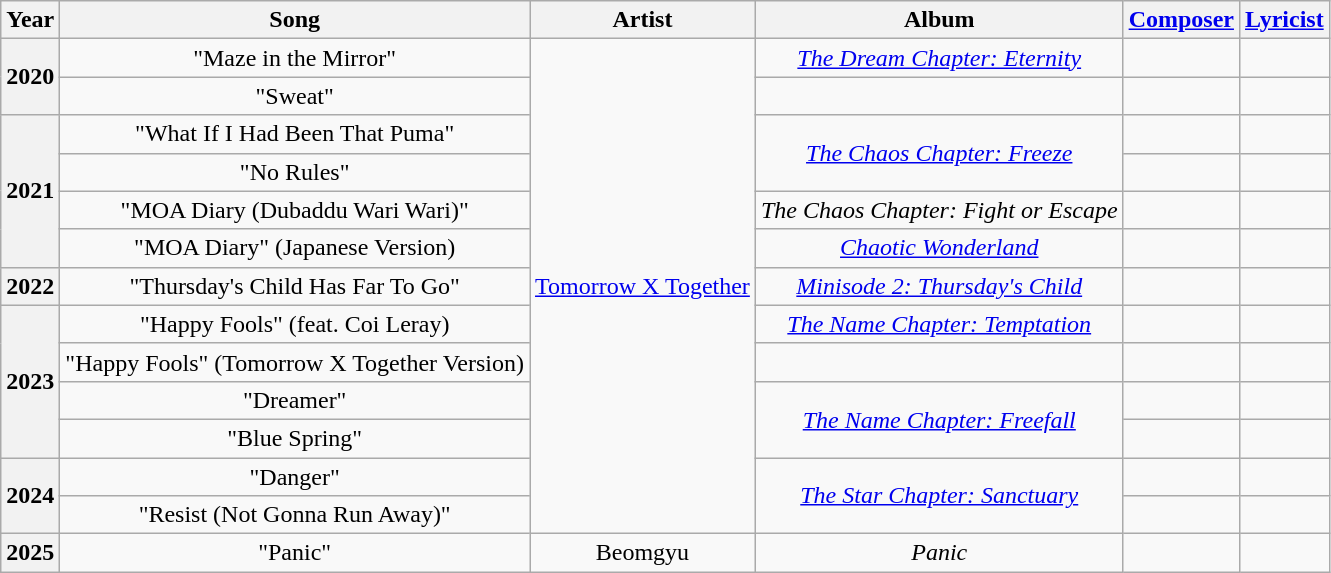<table class="wikitable plainrowheaders" style="text-align:center">
<tr>
<th>Year</th>
<th>Song</th>
<th>Artist</th>
<th>Album</th>
<th scope="col"><a href='#'>Composer</a></th>
<th scope="col"><a href='#'>Lyricist</a></th>
</tr>
<tr>
<th scope="row" rowspan="2">2020</th>
<td>"Maze in the Mirror"</td>
<td rowspan="13"><a href='#'>Tomorrow X Together</a></td>
<td><em><a href='#'>The Dream Chapter: Eternity</a></em></td>
<td></td>
<td></td>
</tr>
<tr>
<td>"Sweat"</td>
<td></td>
<td></td>
<td></td>
</tr>
<tr>
<th scope="row" rowspan="4">2021</th>
<td>"What If I Had Been That Puma"</td>
<td rowspan="2"><em><a href='#'>The Chaos Chapter: Freeze</a></em></td>
<td></td>
<td></td>
</tr>
<tr>
<td>"No Rules"</td>
<td></td>
<td></td>
</tr>
<tr>
<td>"MOA Diary (Dubaddu Wari Wari)"</td>
<td><em>The Chaos Chapter: Fight or Escape</em></td>
<td></td>
<td></td>
</tr>
<tr>
<td>"MOA Diary" (Japanese Version)</td>
<td><em><a href='#'>Chaotic Wonderland</a></em></td>
<td></td>
<td></td>
</tr>
<tr>
<th scope="row">2022</th>
<td>"Thursday's Child Has Far To Go"</td>
<td><em><a href='#'>Minisode 2: Thursday's Child</a></em></td>
<td></td>
<td></td>
</tr>
<tr>
<th scope="row" rowspan="4">2023</th>
<td>"Happy Fools" (feat. Coi Leray)</td>
<td><em><a href='#'>The Name Chapter: Temptation</a></em></td>
<td></td>
<td></td>
</tr>
<tr>
<td>"Happy Fools" (Tomorrow X Together Version)</td>
<td></td>
<td></td>
<td></td>
</tr>
<tr>
<td>"Dreamer"</td>
<td rowspan="2"><em><a href='#'>The Name Chapter: Freefall</a></em></td>
<td></td>
<td></td>
</tr>
<tr>
<td>"Blue Spring"</td>
<td></td>
<td></td>
</tr>
<tr>
<th scope="row" rowspan="2">2024</th>
<td>"Danger"</td>
<td rowspan="2"><em><a href='#'>The Star Chapter: Sanctuary</a></em></td>
<td></td>
<td></td>
</tr>
<tr>
<td>"Resist (Not Gonna Run Away)"</td>
<td></td>
<td></td>
</tr>
<tr>
<th scope="row" rowspan="1">2025</th>
<td>"Panic"</td>
<td rowspan="1">Beomgyu</td>
<td><em>Panic</em></td>
<td></td>
<td></td>
</tr>
</table>
